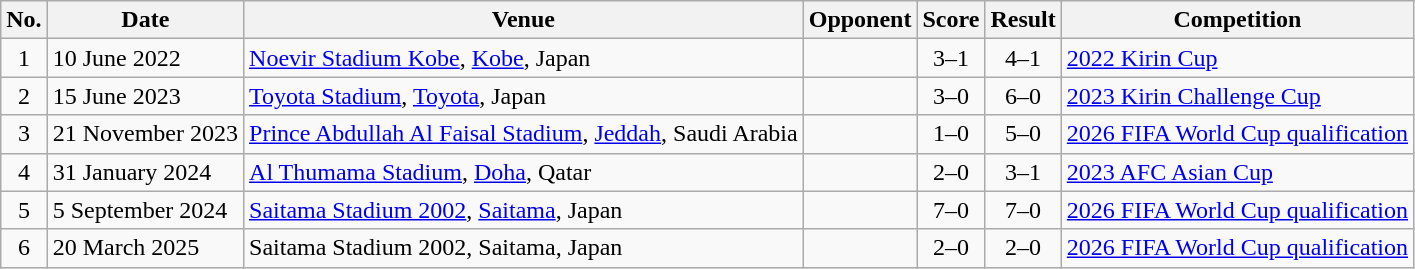<table class="wikitable sortable">
<tr>
<th scope="col">No.</th>
<th scope="col">Date</th>
<th scope="col">Venue</th>
<th scope="col">Opponent</th>
<th scope="col">Score</th>
<th scope="col">Result</th>
<th scope="col">Competition</th>
</tr>
<tr>
<td align="center">1</td>
<td>10 June 2022</td>
<td><a href='#'>Noevir Stadium Kobe</a>, <a href='#'>Kobe</a>, Japan</td>
<td></td>
<td align="center">3–1</td>
<td align="center">4–1</td>
<td><a href='#'>2022 Kirin Cup</a></td>
</tr>
<tr>
<td align="center">2</td>
<td>15 June 2023</td>
<td><a href='#'>Toyota Stadium</a>, <a href='#'>Toyota</a>, Japan</td>
<td></td>
<td align="center">3–0</td>
<td align="center">6–0</td>
<td><a href='#'>2023 Kirin Challenge Cup</a></td>
</tr>
<tr>
<td align="center">3</td>
<td>21 November 2023</td>
<td><a href='#'>Prince Abdullah Al Faisal Stadium</a>, <a href='#'>Jeddah</a>, Saudi Arabia</td>
<td></td>
<td align="center">1–0</td>
<td align="center">5–0</td>
<td><a href='#'>2026 FIFA World Cup qualification</a></td>
</tr>
<tr>
<td align="center">4</td>
<td>31 January 2024</td>
<td><a href='#'>Al Thumama Stadium</a>, <a href='#'>Doha</a>, Qatar</td>
<td></td>
<td align="center">2–0</td>
<td align="center">3–1</td>
<td><a href='#'>2023 AFC Asian Cup</a></td>
</tr>
<tr>
<td align="center">5</td>
<td>5 September 2024</td>
<td><a href='#'>Saitama Stadium 2002</a>, <a href='#'>Saitama</a>, Japan</td>
<td></td>
<td align=center>7–0</td>
<td align="center">7–0</td>
<td><a href='#'>2026 FIFA World Cup qualification</a></td>
</tr>
<tr>
<td align="center">6</td>
<td>20 March 2025</td>
<td>Saitama Stadium 2002, Saitama, Japan</td>
<td></td>
<td align=center>2–0</td>
<td align="center">2–0</td>
<td><a href='#'>2026 FIFA World Cup qualification</a></td>
</tr>
</table>
